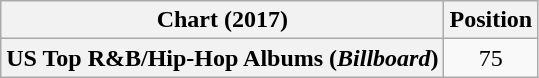<table class="wikitable plainrowheaders" style="text-align:center">
<tr>
<th scope="col">Chart (2017)</th>
<th scope="col">Position</th>
</tr>
<tr>
<th scope="row">US Top R&B/Hip-Hop Albums (<em>Billboard</em>)</th>
<td>75</td>
</tr>
</table>
